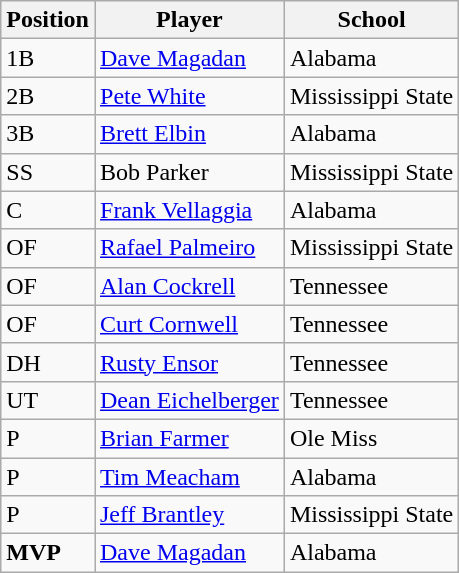<table class="wikitable">
<tr>
<th>Position</th>
<th>Player</th>
<th>School</th>
</tr>
<tr>
<td>1B</td>
<td><a href='#'>Dave Magadan</a></td>
<td>Alabama</td>
</tr>
<tr>
<td>2B</td>
<td><a href='#'>Pete White</a></td>
<td>Mississippi State</td>
</tr>
<tr>
<td>3B</td>
<td><a href='#'>Brett Elbin</a></td>
<td>Alabama</td>
</tr>
<tr>
<td>SS</td>
<td>Bob Parker</td>
<td>Mississippi State</td>
</tr>
<tr>
<td>C</td>
<td><a href='#'>Frank Vellaggia</a></td>
<td>Alabama</td>
</tr>
<tr>
<td>OF</td>
<td><a href='#'>Rafael Palmeiro</a></td>
<td>Mississippi State</td>
</tr>
<tr>
<td>OF</td>
<td><a href='#'>Alan Cockrell</a></td>
<td>Tennessee</td>
</tr>
<tr>
<td>OF</td>
<td><a href='#'>Curt Cornwell</a></td>
<td>Tennessee</td>
</tr>
<tr>
<td>DH</td>
<td><a href='#'>Rusty Ensor</a></td>
<td>Tennessee</td>
</tr>
<tr>
<td>UT</td>
<td><a href='#'>Dean Eichelberger</a></td>
<td>Tennessee</td>
</tr>
<tr>
<td>P</td>
<td><a href='#'>Brian Farmer</a></td>
<td>Ole Miss</td>
</tr>
<tr>
<td>P</td>
<td><a href='#'>Tim Meacham</a></td>
<td>Alabama</td>
</tr>
<tr>
<td>P</td>
<td><a href='#'>Jeff Brantley</a></td>
<td>Mississippi State</td>
</tr>
<tr>
<td><strong>MVP</strong></td>
<td><a href='#'>Dave Magadan</a></td>
<td>Alabama</td>
</tr>
</table>
